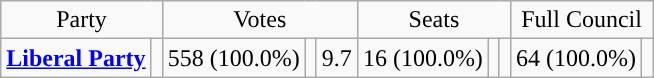<table class=wikitable style="text-align:center;">
<tr>
<td colspan=2>Party</td>
<td colspan=3>Votes</td>
<td colspan=3>Seats</td>
<td colspan=3>Full Council</td>
</tr>
<tr>
<td><strong><a href='#'>Liberal Party</a></strong></td>
<td style="background:"></td>
<td>558 (100.0%)</td>
<td></td>
<td> 9.7</td>
<td>16 (100.0%)</td>
<td></td>
<td></td>
<td>64 (100.0%)</td>
<td></td>
</tr>
</table>
